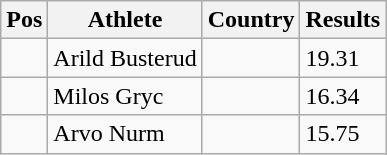<table class="wikitable">
<tr>
<th>Pos</th>
<th>Athlete</th>
<th>Country</th>
<th>Results</th>
</tr>
<tr>
<td align="center"></td>
<td>Arild Busterud</td>
<td></td>
<td>19.31</td>
</tr>
<tr>
<td align="center"></td>
<td>Milos Gryc</td>
<td></td>
<td>16.34</td>
</tr>
<tr>
<td align="center"></td>
<td>Arvo Nurm</td>
<td></td>
<td>15.75</td>
</tr>
</table>
